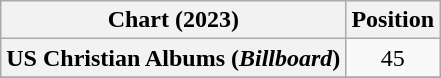<table class="wikitable plainrowheaders" style="text-align:center">
<tr>
<th scope="col">Chart (2023)</th>
<th scope="col">Position</th>
</tr>
<tr>
<th scope="row">US Christian Albums (<em>Billboard</em>)</th>
<td>45</td>
</tr>
<tr>
</tr>
</table>
